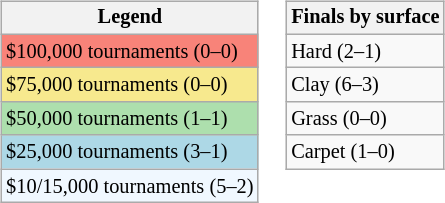<table>
<tr valign=top>
<td><br><table class=wikitable style="font-size:85%">
<tr>
<th>Legend</th>
</tr>
<tr style="background:#f88379;">
<td>$100,000 tournaments (0–0)</td>
</tr>
<tr style="background:#f7e98e;">
<td>$75,000 tournaments (0–0)</td>
</tr>
<tr style="background:#addfad;">
<td>$50,000 tournaments (1–1)</td>
</tr>
<tr style="background:lightblue;">
<td>$25,000 tournaments (3–1)</td>
</tr>
<tr style="background:#f0f8ff;">
<td>$10/15,000 tournaments (5–2)</td>
</tr>
</table>
</td>
<td><br><table class=wikitable style="font-size:85%">
<tr>
<th>Finals by surface</th>
</tr>
<tr>
<td>Hard (2–1)</td>
</tr>
<tr>
<td>Clay (6–3)</td>
</tr>
<tr>
<td>Grass (0–0)</td>
</tr>
<tr>
<td>Carpet (1–0)</td>
</tr>
</table>
</td>
</tr>
</table>
